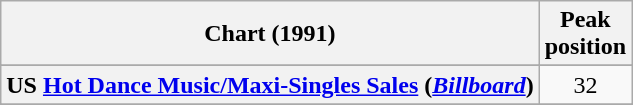<table class="wikitable sortable plainrowheaders" style="text-align:center;">
<tr>
<th scope="col">Chart (1991)</th>
<th scope="col">Peak<br>position</th>
</tr>
<tr>
</tr>
<tr>
<th scope="row">US <a href='#'>Hot Dance Music/Maxi-Singles Sales</a> (<a href='#'><em>Billboard</em></a>)</th>
<td>32</td>
</tr>
<tr>
</tr>
<tr>
</tr>
<tr>
</tr>
</table>
